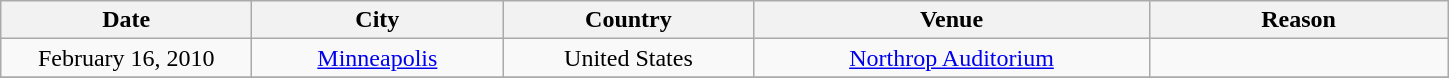<table class="wikitable" style="text-align:center;">
<tr>
<th scope="col" style="width:10em;">Date</th>
<th scope="col" style="width:10em;">City</th>
<th scope="col" style="width:10em;">Country</th>
<th scope="col" style="width:16em;">Venue</th>
<th scope="col" style="width:12em;">Reason</th>
</tr>
<tr>
<td>February 16, 2010</td>
<td><a href='#'>Minneapolis</a></td>
<td>United States</td>
<td><a href='#'>Northrop Auditorium</a></td>
<td></td>
</tr>
<tr>
</tr>
</table>
